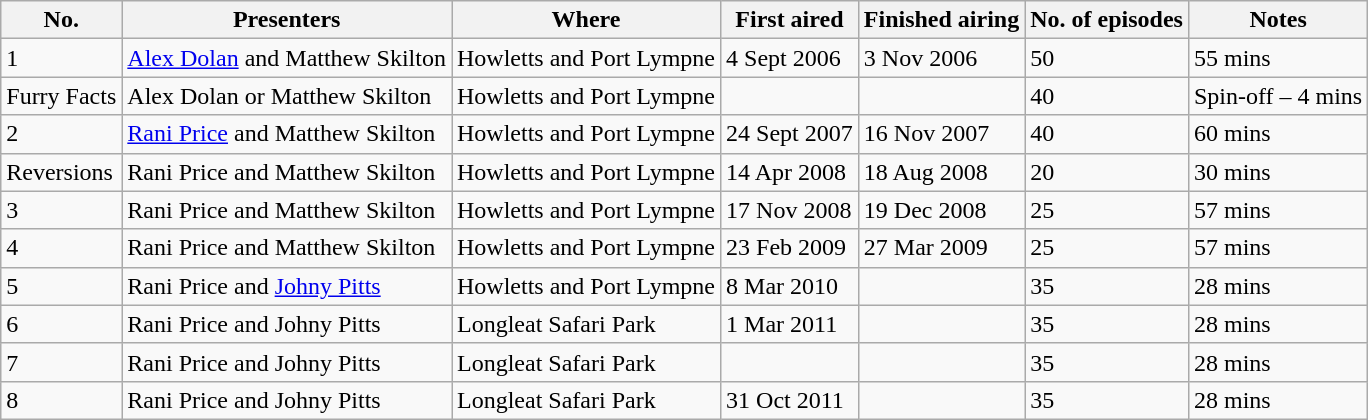<table class="wikitable">
<tr>
<th>No.</th>
<th>Presenters</th>
<th>Where</th>
<th>First aired</th>
<th>Finished airing</th>
<th>No. of episodes</th>
<th>Notes</th>
</tr>
<tr>
<td>1</td>
<td><a href='#'>Alex Dolan</a> and Matthew Skilton</td>
<td>Howletts and Port Lympne</td>
<td>4 Sept 2006</td>
<td>3 Nov 2006</td>
<td>50</td>
<td>55 mins</td>
</tr>
<tr>
<td>Furry Facts</td>
<td>Alex Dolan or Matthew Skilton</td>
<td>Howletts and Port Lympne</td>
<td></td>
<td></td>
<td>40</td>
<td>Spin-off – 4 mins</td>
</tr>
<tr>
<td>2</td>
<td><a href='#'>Rani Price</a> and Matthew Skilton</td>
<td>Howletts and Port Lympne</td>
<td>24 Sept 2007</td>
<td>16 Nov 2007</td>
<td>40</td>
<td>60 mins</td>
</tr>
<tr>
<td>Reversions</td>
<td>Rani Price and Matthew Skilton</td>
<td>Howletts and Port Lympne</td>
<td>14 Apr 2008</td>
<td>18 Aug 2008</td>
<td>20</td>
<td>30 mins</td>
</tr>
<tr>
<td>3</td>
<td>Rani Price and Matthew Skilton</td>
<td>Howletts and Port Lympne</td>
<td>17 Nov 2008</td>
<td>19 Dec 2008</td>
<td>25</td>
<td>57 mins</td>
</tr>
<tr>
<td>4</td>
<td>Rani Price and Matthew Skilton</td>
<td>Howletts and Port Lympne</td>
<td>23 Feb 2009</td>
<td>27 Mar 2009</td>
<td>25</td>
<td>57 mins</td>
</tr>
<tr>
<td>5</td>
<td>Rani Price and <a href='#'>Johny Pitts</a></td>
<td>Howletts and Port Lympne</td>
<td>8 Mar 2010</td>
<td></td>
<td>35</td>
<td>28 mins</td>
</tr>
<tr>
<td>6</td>
<td>Rani Price and Johny Pitts</td>
<td>Longleat Safari Park</td>
<td>1 Mar 2011</td>
<td></td>
<td>35</td>
<td>28 mins</td>
</tr>
<tr>
<td>7</td>
<td>Rani Price and Johny Pitts</td>
<td>Longleat Safari Park</td>
<td></td>
<td></td>
<td>35</td>
<td>28 mins</td>
</tr>
<tr>
<td>8</td>
<td>Rani Price and Johny Pitts</td>
<td>Longleat Safari Park</td>
<td>31 Oct 2011</td>
<td></td>
<td>35</td>
<td>28 mins</td>
</tr>
</table>
